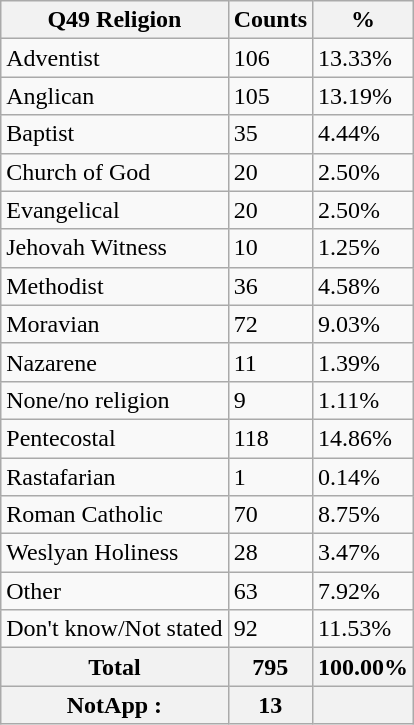<table class="wikitable sortable">
<tr>
<th>Q49 Religion</th>
<th>Counts</th>
<th>%</th>
</tr>
<tr>
<td>Adventist</td>
<td>106</td>
<td>13.33%</td>
</tr>
<tr>
<td>Anglican</td>
<td>105</td>
<td>13.19%</td>
</tr>
<tr>
<td>Baptist</td>
<td>35</td>
<td>4.44%</td>
</tr>
<tr>
<td>Church of God</td>
<td>20</td>
<td>2.50%</td>
</tr>
<tr>
<td>Evangelical</td>
<td>20</td>
<td>2.50%</td>
</tr>
<tr>
<td>Jehovah Witness</td>
<td>10</td>
<td>1.25%</td>
</tr>
<tr>
<td>Methodist</td>
<td>36</td>
<td>4.58%</td>
</tr>
<tr>
<td>Moravian</td>
<td>72</td>
<td>9.03%</td>
</tr>
<tr>
<td>Nazarene</td>
<td>11</td>
<td>1.39%</td>
</tr>
<tr>
<td>None/no religion</td>
<td>9</td>
<td>1.11%</td>
</tr>
<tr>
<td>Pentecostal</td>
<td>118</td>
<td>14.86%</td>
</tr>
<tr>
<td>Rastafarian</td>
<td>1</td>
<td>0.14%</td>
</tr>
<tr>
<td>Roman Catholic</td>
<td>70</td>
<td>8.75%</td>
</tr>
<tr>
<td>Weslyan Holiness</td>
<td>28</td>
<td>3.47%</td>
</tr>
<tr>
<td>Other</td>
<td>63</td>
<td>7.92%</td>
</tr>
<tr>
<td>Don't know/Not stated</td>
<td>92</td>
<td>11.53%</td>
</tr>
<tr>
<th>Total</th>
<th>795</th>
<th>100.00%</th>
</tr>
<tr>
<th>NotApp :</th>
<th>13</th>
<th></th>
</tr>
</table>
